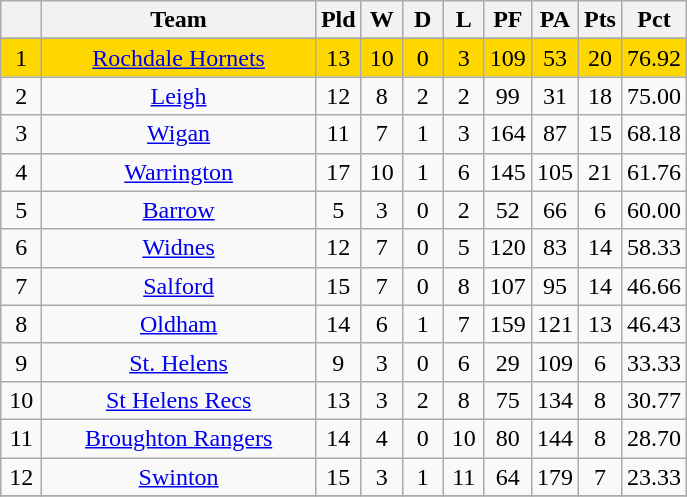<table class="wikitable" style="text-align:center;">
<tr>
<th width=20 abbr="Position"></th>
<th width=175>Team</th>
<th width=20 abbr="Played">Pld</th>
<th width=20 abbr="Won">W</th>
<th width=20 abbr="Drawn">D</th>
<th width=20 abbr="Lost">L</th>
<th width=20 abbr="Points for">PF</th>
<th width=20 abbr="Points against">PA</th>
<th width=20 abbr="Points">Pts</th>
<th width=20 abbr="%">Pct</th>
</tr>
<tr>
</tr>
<tr align=center style="background:#FFD700;">
<td>1</td>
<td><a href='#'>Rochdale Hornets</a></td>
<td>13</td>
<td>10</td>
<td>0</td>
<td>3</td>
<td>109</td>
<td>53</td>
<td>20</td>
<td>76.92</td>
</tr>
<tr align=center style="background:">
<td>2</td>
<td><a href='#'>Leigh</a></td>
<td>12</td>
<td>8</td>
<td>2</td>
<td>2</td>
<td>99</td>
<td>31</td>
<td>18</td>
<td>75.00</td>
</tr>
<tr align=center style="background:">
<td>3</td>
<td><a href='#'>Wigan</a></td>
<td>11</td>
<td>7</td>
<td>1</td>
<td>3</td>
<td>164</td>
<td>87</td>
<td>15</td>
<td>68.18</td>
</tr>
<tr align=center style="background:">
<td>4</td>
<td><a href='#'>Warrington</a></td>
<td>17</td>
<td>10</td>
<td>1</td>
<td>6</td>
<td>145</td>
<td>105</td>
<td>21</td>
<td>61.76</td>
</tr>
<tr align=center style="background:">
<td>5</td>
<td><a href='#'>Barrow</a></td>
<td>5</td>
<td>3</td>
<td>0</td>
<td>2</td>
<td>52</td>
<td>66</td>
<td>6</td>
<td>60.00</td>
</tr>
<tr align=center style="background:">
<td>6</td>
<td><a href='#'>Widnes</a></td>
<td>12</td>
<td>7</td>
<td>0</td>
<td>5</td>
<td>120</td>
<td>83</td>
<td>14</td>
<td>58.33</td>
</tr>
<tr align=center style="background:">
<td>7</td>
<td><a href='#'>Salford</a></td>
<td>15</td>
<td>7</td>
<td>0</td>
<td>8</td>
<td>107</td>
<td>95</td>
<td>14</td>
<td>46.66</td>
</tr>
<tr align=center style="background:">
<td>8</td>
<td><a href='#'>Oldham</a></td>
<td>14</td>
<td>6</td>
<td>1</td>
<td>7</td>
<td>159</td>
<td>121</td>
<td>13</td>
<td>46.43</td>
</tr>
<tr align=center style="background:">
<td>9</td>
<td><a href='#'>St. Helens</a></td>
<td>9</td>
<td>3</td>
<td>0</td>
<td>6</td>
<td>29</td>
<td>109</td>
<td>6</td>
<td>33.33</td>
</tr>
<tr align=center style="background:">
<td>10</td>
<td><a href='#'>St Helens Recs</a></td>
<td>13</td>
<td>3</td>
<td>2</td>
<td>8</td>
<td>75</td>
<td>134</td>
<td>8</td>
<td>30.77</td>
</tr>
<tr align=center style="background:">
<td>11</td>
<td><a href='#'>Broughton Rangers</a></td>
<td>14</td>
<td>4</td>
<td>0</td>
<td>10</td>
<td>80</td>
<td>144</td>
<td>8</td>
<td>28.70</td>
</tr>
<tr align=center style="background:">
<td>12</td>
<td><a href='#'>Swinton</a></td>
<td>15</td>
<td>3</td>
<td>1</td>
<td>11</td>
<td>64</td>
<td>179</td>
<td>7</td>
<td>23.33</td>
</tr>
<tr --->
</tr>
</table>
